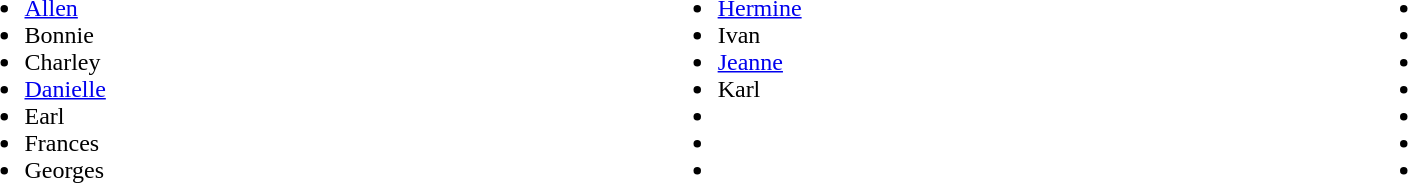<table width="90%">
<tr>
<td><br><ul><li><a href='#'>Allen</a></li><li>Bonnie</li><li>Charley</li><li><a href='#'>Danielle</a></li><li>Earl</li><li>Frances</li><li>Georges</li></ul></td>
<td><br><ul><li><a href='#'>Hermine</a></li><li>Ivan</li><li><a href='#'>Jeanne</a></li><li>Karl</li><li></li><li></li><li></li></ul></td>
<td><br><ul><li></li><li></li><li></li><li></li><li></li><li></li><li></li></ul></td>
</tr>
</table>
